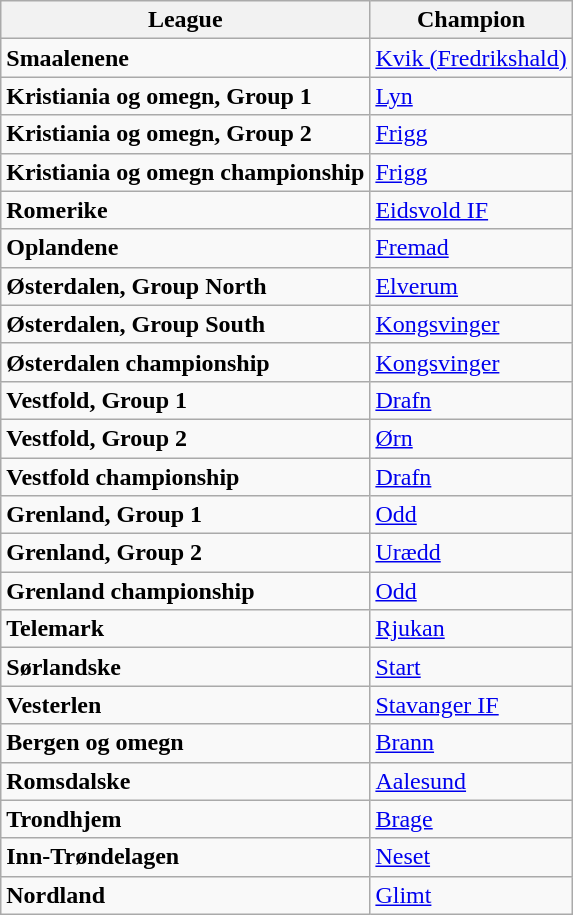<table class="wikitable">
<tr>
<th>League</th>
<th>Champion</th>
</tr>
<tr>
<td><strong>Smaalenene</strong></td>
<td><a href='#'>Kvik (Fredrikshald)</a></td>
</tr>
<tr>
<td><strong>Kristiania og omegn, Group 1</strong></td>
<td><a href='#'>Lyn</a></td>
</tr>
<tr>
<td><strong>Kristiania og omegn, Group 2</strong></td>
<td><a href='#'>Frigg</a></td>
</tr>
<tr>
<td><strong>Kristiania og omegn championship</strong></td>
<td><a href='#'>Frigg</a></td>
</tr>
<tr>
<td><strong>Romerike</strong></td>
<td><a href='#'>Eidsvold IF</a></td>
</tr>
<tr>
<td><strong>Oplandene</strong></td>
<td><a href='#'>Fremad</a></td>
</tr>
<tr>
<td><strong>Østerdalen, Group North</strong></td>
<td><a href='#'>Elverum</a></td>
</tr>
<tr>
<td><strong>Østerdalen, Group South</strong></td>
<td><a href='#'>Kongsvinger</a></td>
</tr>
<tr>
<td><strong>Østerdalen championship</strong></td>
<td><a href='#'>Kongsvinger</a></td>
</tr>
<tr>
<td><strong>Vestfold, Group 1</strong></td>
<td><a href='#'>Drafn</a></td>
</tr>
<tr>
<td><strong>Vestfold, Group 2</strong></td>
<td><a href='#'>Ørn</a></td>
</tr>
<tr>
<td><strong>Vestfold championship</strong></td>
<td><a href='#'>Drafn</a></td>
</tr>
<tr>
<td><strong>Grenland, Group 1</strong></td>
<td><a href='#'>Odd</a></td>
</tr>
<tr>
<td><strong>Grenland, Group 2</strong></td>
<td><a href='#'>Urædd</a></td>
</tr>
<tr>
<td><strong>Grenland championship</strong></td>
<td><a href='#'>Odd</a></td>
</tr>
<tr>
<td><strong>Telemark</strong></td>
<td><a href='#'>Rjukan</a></td>
</tr>
<tr>
<td><strong>Sørlandske</strong></td>
<td><a href='#'>Start</a></td>
</tr>
<tr>
<td><strong>Vesterlen</strong></td>
<td><a href='#'>Stavanger IF</a></td>
</tr>
<tr>
<td><strong>Bergen og omegn</strong></td>
<td><a href='#'>Brann</a></td>
</tr>
<tr>
<td><strong>Romsdalske</strong></td>
<td><a href='#'>Aalesund</a></td>
</tr>
<tr>
<td><strong>Trondhjem</strong></td>
<td><a href='#'>Brage</a></td>
</tr>
<tr>
<td><strong>Inn-Trøndelagen</strong></td>
<td><a href='#'>Neset</a></td>
</tr>
<tr>
<td><strong>Nordland</strong></td>
<td><a href='#'>Glimt</a></td>
</tr>
</table>
